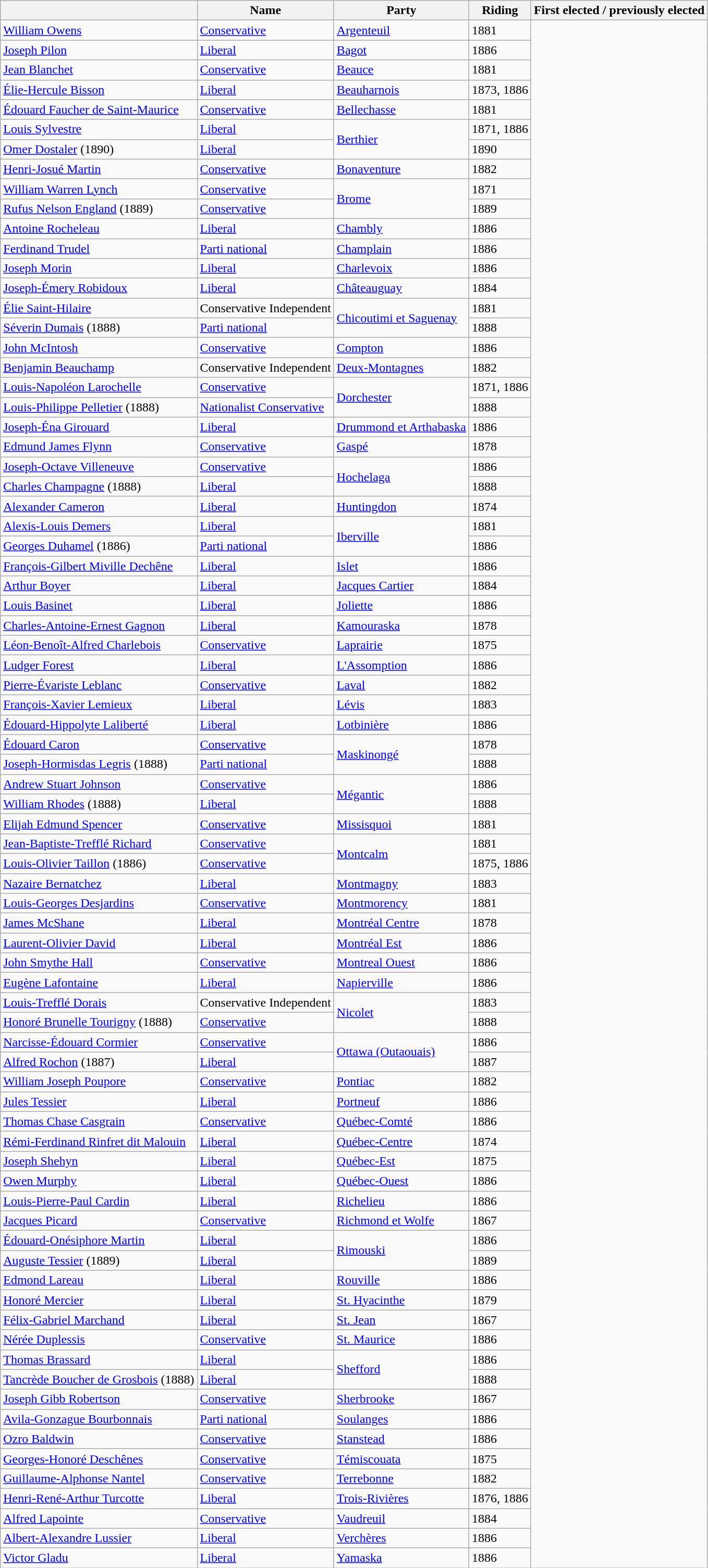<table class="wikitable sortable">
<tr>
<th></th>
<th>Name</th>
<th>Party</th>
<th>Riding</th>
<th>First elected / previously elected</th>
</tr>
<tr>
<td><a href='#'>William Owens</a></td>
<td><a href='#'>Conservative</a></td>
<td><a href='#'>Argenteuil</a></td>
<td>1881</td>
</tr>
<tr>
<td><a href='#'>Joseph Pilon</a></td>
<td><a href='#'>Liberal</a></td>
<td><a href='#'>Bagot</a></td>
<td>1886</td>
</tr>
<tr>
<td><a href='#'>Jean Blanchet</a></td>
<td><a href='#'>Conservative</a></td>
<td><a href='#'>Beauce</a></td>
<td>1881</td>
</tr>
<tr>
<td><a href='#'>Élie-Hercule Bisson</a></td>
<td><a href='#'>Liberal</a></td>
<td><a href='#'>Beauharnois</a></td>
<td>1873, 1886</td>
</tr>
<tr>
<td><a href='#'>Édouard Faucher de Saint-Maurice</a></td>
<td><a href='#'>Conservative</a></td>
<td><a href='#'>Bellechasse</a></td>
<td>1881</td>
</tr>
<tr>
<td><a href='#'>Louis Sylvestre</a></td>
<td><a href='#'>Liberal</a></td>
<td rowspan=2><a href='#'>Berthier</a></td>
<td>1871, 1886</td>
</tr>
<tr>
<td><a href='#'>Omer Dostaler</a> (1890)</td>
<td><a href='#'>Liberal</a></td>
<td>1890</td>
</tr>
<tr>
<td><a href='#'>Henri-Josué Martin</a></td>
<td><a href='#'>Conservative</a></td>
<td><a href='#'>Bonaventure</a></td>
<td>1882</td>
</tr>
<tr>
<td><a href='#'>William Warren Lynch</a></td>
<td><a href='#'>Conservative</a></td>
<td rowspan=2><a href='#'>Brome</a></td>
<td>1871</td>
</tr>
<tr>
<td><a href='#'>Rufus Nelson England</a> (1889)</td>
<td><a href='#'>Conservative</a></td>
<td>1889</td>
</tr>
<tr>
<td><a href='#'>Antoine Rocheleau</a></td>
<td><a href='#'>Liberal</a></td>
<td><a href='#'>Chambly</a></td>
<td>1886</td>
</tr>
<tr>
<td><a href='#'>Ferdinand Trudel</a></td>
<td><a href='#'>Parti national</a></td>
<td><a href='#'>Champlain</a></td>
<td>1886</td>
</tr>
<tr>
<td><a href='#'>Joseph Morin</a></td>
<td><a href='#'>Liberal</a></td>
<td><a href='#'>Charlevoix</a></td>
<td>1886</td>
</tr>
<tr>
<td><a href='#'>Joseph-Émery Robidoux</a></td>
<td><a href='#'>Liberal</a></td>
<td><a href='#'>Châteauguay</a></td>
<td>1884</td>
</tr>
<tr>
<td><a href='#'>Élie Saint-Hilaire</a></td>
<td>Conservative Independent</td>
<td rowspan=2><a href='#'>Chicoutimi et Saguenay</a></td>
<td>1881</td>
</tr>
<tr>
<td><a href='#'>Séverin Dumais</a> (1888)</td>
<td><a href='#'>Parti national</a></td>
<td>1888</td>
</tr>
<tr>
<td><a href='#'>John McIntosh</a></td>
<td><a href='#'>Conservative</a></td>
<td><a href='#'>Compton</a></td>
<td>1886</td>
</tr>
<tr>
<td><a href='#'>Benjamin Beauchamp</a></td>
<td>Conservative Independent</td>
<td><a href='#'>Deux-Montagnes</a></td>
<td>1882</td>
</tr>
<tr>
<td><a href='#'>Louis-Napoléon Larochelle</a></td>
<td><a href='#'>Conservative</a></td>
<td rowspan=2><a href='#'>Dorchester</a></td>
<td>1871, 1886</td>
</tr>
<tr>
<td><a href='#'>Louis-Philippe Pelletier</a> (1888)</td>
<td><a href='#'>Nationalist Conservative</a></td>
<td>1888</td>
</tr>
<tr>
<td><a href='#'>Joseph-Éna Girouard</a></td>
<td><a href='#'>Liberal</a></td>
<td><a href='#'>Drummond et Arthabaska</a></td>
<td>1886</td>
</tr>
<tr>
<td><a href='#'>Edmund James Flynn</a></td>
<td><a href='#'>Conservative</a></td>
<td><a href='#'>Gaspé</a></td>
<td>1878</td>
</tr>
<tr>
<td><a href='#'>Joseph-Octave Villeneuve</a></td>
<td><a href='#'>Conservative</a></td>
<td rowspan=2><a href='#'>Hochelaga</a></td>
<td>1886</td>
</tr>
<tr>
<td><a href='#'>Charles Champagne</a> (1888)</td>
<td><a href='#'>Liberal</a></td>
<td>1888</td>
</tr>
<tr>
<td><a href='#'>Alexander Cameron</a></td>
<td><a href='#'>Liberal</a></td>
<td><a href='#'>Huntingdon</a></td>
<td>1874</td>
</tr>
<tr>
<td><a href='#'>Alexis-Louis Demers</a></td>
<td><a href='#'>Liberal</a></td>
<td rowspan=2><a href='#'>Iberville</a></td>
<td>1881</td>
</tr>
<tr>
<td><a href='#'>Georges Duhamel</a> (1886)</td>
<td><a href='#'>Parti national</a></td>
<td>1886</td>
</tr>
<tr>
<td><a href='#'>François-Gilbert Miville Dechêne</a></td>
<td><a href='#'>Liberal</a></td>
<td><a href='#'>Islet</a></td>
<td>1886</td>
</tr>
<tr>
<td><a href='#'>Arthur Boyer</a></td>
<td><a href='#'>Liberal</a></td>
<td><a href='#'>Jacques Cartier</a></td>
<td>1884</td>
</tr>
<tr>
<td><a href='#'>Louis Basinet</a></td>
<td><a href='#'>Liberal</a></td>
<td><a href='#'>Joliette</a></td>
<td>1886</td>
</tr>
<tr>
<td><a href='#'>Charles-Antoine-Ernest Gagnon</a></td>
<td><a href='#'>Liberal</a></td>
<td><a href='#'>Kamouraska</a></td>
<td>1878</td>
</tr>
<tr>
<td><a href='#'>Léon-Benoît-Alfred Charlebois</a></td>
<td><a href='#'>Conservative</a></td>
<td><a href='#'>Laprairie</a></td>
<td>1875</td>
</tr>
<tr>
<td><a href='#'>Ludger Forest</a></td>
<td><a href='#'>Liberal</a></td>
<td><a href='#'>L'Assomption</a></td>
<td>1886</td>
</tr>
<tr>
<td><a href='#'>Pierre-Évariste Leblanc</a></td>
<td><a href='#'>Conservative</a></td>
<td><a href='#'>Laval</a></td>
<td>1882</td>
</tr>
<tr>
<td><a href='#'>François-Xavier Lemieux</a></td>
<td><a href='#'>Liberal</a></td>
<td><a href='#'>Lévis</a></td>
<td>1883</td>
</tr>
<tr>
<td><a href='#'>Édouard-Hippolyte Laliberté</a></td>
<td><a href='#'>Liberal</a></td>
<td><a href='#'>Lotbinière</a></td>
<td>1886</td>
</tr>
<tr>
<td><a href='#'>Édouard Caron</a></td>
<td><a href='#'>Conservative</a></td>
<td rowspan=2><a href='#'>Maskinongé</a></td>
<td>1878</td>
</tr>
<tr>
<td><a href='#'>Joseph-Hormisdas Legris</a> (1888)</td>
<td><a href='#'>Parti national</a></td>
<td>1888</td>
</tr>
<tr>
<td><a href='#'>Andrew Stuart Johnson</a></td>
<td><a href='#'>Conservative</a></td>
<td rowspan=2><a href='#'>Mégantic</a></td>
<td>1886</td>
</tr>
<tr>
<td><a href='#'>William Rhodes</a> (1888)</td>
<td><a href='#'>Liberal</a></td>
<td>1888</td>
</tr>
<tr>
<td><a href='#'>Elijah Edmund Spencer</a></td>
<td><a href='#'>Conservative</a></td>
<td><a href='#'>Missisquoi</a></td>
<td>1881</td>
</tr>
<tr>
<td><a href='#'>Jean-Baptiste-Trefflé Richard</a></td>
<td><a href='#'>Conservative</a></td>
<td rowspan=2><a href='#'>Montcalm</a></td>
<td>1881</td>
</tr>
<tr>
<td><a href='#'>Louis-Olivier Taillon</a> (1886)</td>
<td><a href='#'>Conservative</a></td>
<td>1875, 1886</td>
</tr>
<tr>
<td><a href='#'>Nazaire Bernatchez</a></td>
<td><a href='#'>Liberal</a></td>
<td><a href='#'>Montmagny</a></td>
<td>1883</td>
</tr>
<tr>
<td><a href='#'>Louis-Georges Desjardins</a></td>
<td><a href='#'>Conservative</a></td>
<td><a href='#'>Montmorency</a></td>
<td>1881</td>
</tr>
<tr>
<td><a href='#'>James McShane</a></td>
<td><a href='#'>Liberal</a></td>
<td><a href='#'>Montréal Centre</a></td>
<td>1878</td>
</tr>
<tr>
<td><a href='#'>Laurent-Olivier David</a></td>
<td><a href='#'>Liberal</a></td>
<td><a href='#'>Montréal Est</a></td>
<td>1886</td>
</tr>
<tr>
<td><a href='#'>John Smythe Hall</a></td>
<td><a href='#'>Conservative</a></td>
<td><a href='#'>Montreal Ouest</a></td>
<td>1886</td>
</tr>
<tr>
<td><a href='#'>Eugène Lafontaine</a></td>
<td><a href='#'>Liberal</a></td>
<td><a href='#'>Napierville</a></td>
<td>1886</td>
</tr>
<tr>
<td><a href='#'>Louis-Trefflé Dorais</a></td>
<td>Conservative Independent</td>
<td rowspan=2><a href='#'>Nicolet</a></td>
<td>1883</td>
</tr>
<tr>
<td><a href='#'>Honoré Brunelle Tourigny</a> (1888)</td>
<td><a href='#'>Conservative</a></td>
<td>1888</td>
</tr>
<tr>
<td><a href='#'>Narcisse-Édouard Cormier</a></td>
<td><a href='#'>Conservative</a></td>
<td rowspan=2><a href='#'>Ottawa (Outaouais)</a></td>
<td>1886</td>
</tr>
<tr>
<td><a href='#'>Alfred Rochon</a> (1887)</td>
<td><a href='#'>Liberal</a></td>
<td>1887</td>
</tr>
<tr>
<td><a href='#'>William Joseph Poupore</a></td>
<td><a href='#'>Conservative</a></td>
<td><a href='#'>Pontiac</a></td>
<td>1882</td>
</tr>
<tr>
<td><a href='#'>Jules Tessier</a></td>
<td><a href='#'>Liberal</a></td>
<td><a href='#'>Portneuf</a></td>
<td>1886</td>
</tr>
<tr>
<td><a href='#'>Thomas Chase Casgrain</a></td>
<td><a href='#'>Conservative</a></td>
<td><a href='#'>Québec-Comté</a></td>
<td>1886</td>
</tr>
<tr>
<td><a href='#'>Rémi-Ferdinand Rinfret dit Malouin</a></td>
<td><a href='#'>Liberal</a></td>
<td><a href='#'>Québec-Centre</a></td>
<td>1874</td>
</tr>
<tr>
<td><a href='#'>Joseph Shehyn</a></td>
<td><a href='#'>Liberal</a></td>
<td><a href='#'>Québec-Est</a></td>
<td>1875</td>
</tr>
<tr>
<td><a href='#'>Owen Murphy</a></td>
<td><a href='#'>Liberal</a></td>
<td><a href='#'>Québec-Ouest</a></td>
<td>1886</td>
</tr>
<tr>
<td><a href='#'>Louis-Pierre-Paul Cardin</a></td>
<td><a href='#'>Liberal</a></td>
<td><a href='#'>Richelieu</a></td>
<td>1886</td>
</tr>
<tr>
<td><a href='#'>Jacques Picard</a></td>
<td><a href='#'>Conservative</a></td>
<td><a href='#'>Richmond et Wolfe</a></td>
<td>1867</td>
</tr>
<tr>
<td><a href='#'>Édouard-Onésiphore Martin</a></td>
<td><a href='#'>Liberal</a></td>
<td rowspan=2><a href='#'>Rimouski</a></td>
<td>1886</td>
</tr>
<tr>
<td><a href='#'>Auguste Tessier</a> (1889)</td>
<td><a href='#'>Liberal</a></td>
<td>1889</td>
</tr>
<tr>
<td><a href='#'>Edmond Lareau</a></td>
<td><a href='#'>Liberal</a></td>
<td><a href='#'>Rouville</a></td>
<td>1886</td>
</tr>
<tr>
<td><a href='#'>Honoré Mercier</a></td>
<td><a href='#'>Liberal</a></td>
<td><a href='#'>St. Hyacinthe</a></td>
<td>1879</td>
</tr>
<tr>
<td><a href='#'>Félix-Gabriel Marchand</a></td>
<td><a href='#'>Liberal</a></td>
<td><a href='#'>St. Jean</a></td>
<td>1867</td>
</tr>
<tr>
<td><a href='#'>Nérée Duplessis</a></td>
<td><a href='#'>Conservative</a></td>
<td><a href='#'>St. Maurice</a></td>
<td>1886</td>
</tr>
<tr>
<td><a href='#'>Thomas Brassard</a></td>
<td><a href='#'>Liberal</a></td>
<td rowspan=2><a href='#'>Shefford</a></td>
<td>1886</td>
</tr>
<tr>
<td><a href='#'>Tancrède Boucher de Grosbois</a> (1888)</td>
<td><a href='#'>Liberal</a></td>
<td>1888</td>
</tr>
<tr>
<td><a href='#'>Joseph Gibb Robertson</a></td>
<td><a href='#'>Conservative</a></td>
<td><a href='#'>Sherbrooke</a></td>
<td>1867</td>
</tr>
<tr>
<td><a href='#'>Avila-Gonzague Bourbonnais</a></td>
<td><a href='#'>Parti national</a></td>
<td><a href='#'>Soulanges</a></td>
<td>1886</td>
</tr>
<tr>
<td><a href='#'>Ozro Baldwin</a></td>
<td><a href='#'>Conservative</a></td>
<td><a href='#'>Stanstead</a></td>
<td>1886</td>
</tr>
<tr>
<td><a href='#'>Georges-Honoré Deschênes</a></td>
<td><a href='#'>Conservative</a></td>
<td><a href='#'>Témiscouata</a></td>
<td>1875</td>
</tr>
<tr>
<td><a href='#'>Guillaume-Alphonse Nantel</a></td>
<td><a href='#'>Conservative</a></td>
<td><a href='#'>Terrebonne</a></td>
<td>1882</td>
</tr>
<tr>
<td><a href='#'>Henri-René-Arthur Turcotte</a></td>
<td><a href='#'>Liberal</a></td>
<td><a href='#'>Trois-Rivières</a></td>
<td>1876, 1886</td>
</tr>
<tr>
<td><a href='#'>Alfred Lapointe</a></td>
<td><a href='#'>Conservative</a></td>
<td><a href='#'>Vaudreuil</a></td>
<td>1884</td>
</tr>
<tr>
<td><a href='#'>Albert-Alexandre Lussier</a></td>
<td><a href='#'>Liberal</a></td>
<td><a href='#'>Verchères</a></td>
<td>1886</td>
</tr>
<tr>
<td><a href='#'>Victor Gladu</a></td>
<td><a href='#'>Liberal</a></td>
<td><a href='#'>Yamaska</a></td>
<td>1886</td>
</tr>
</table>
